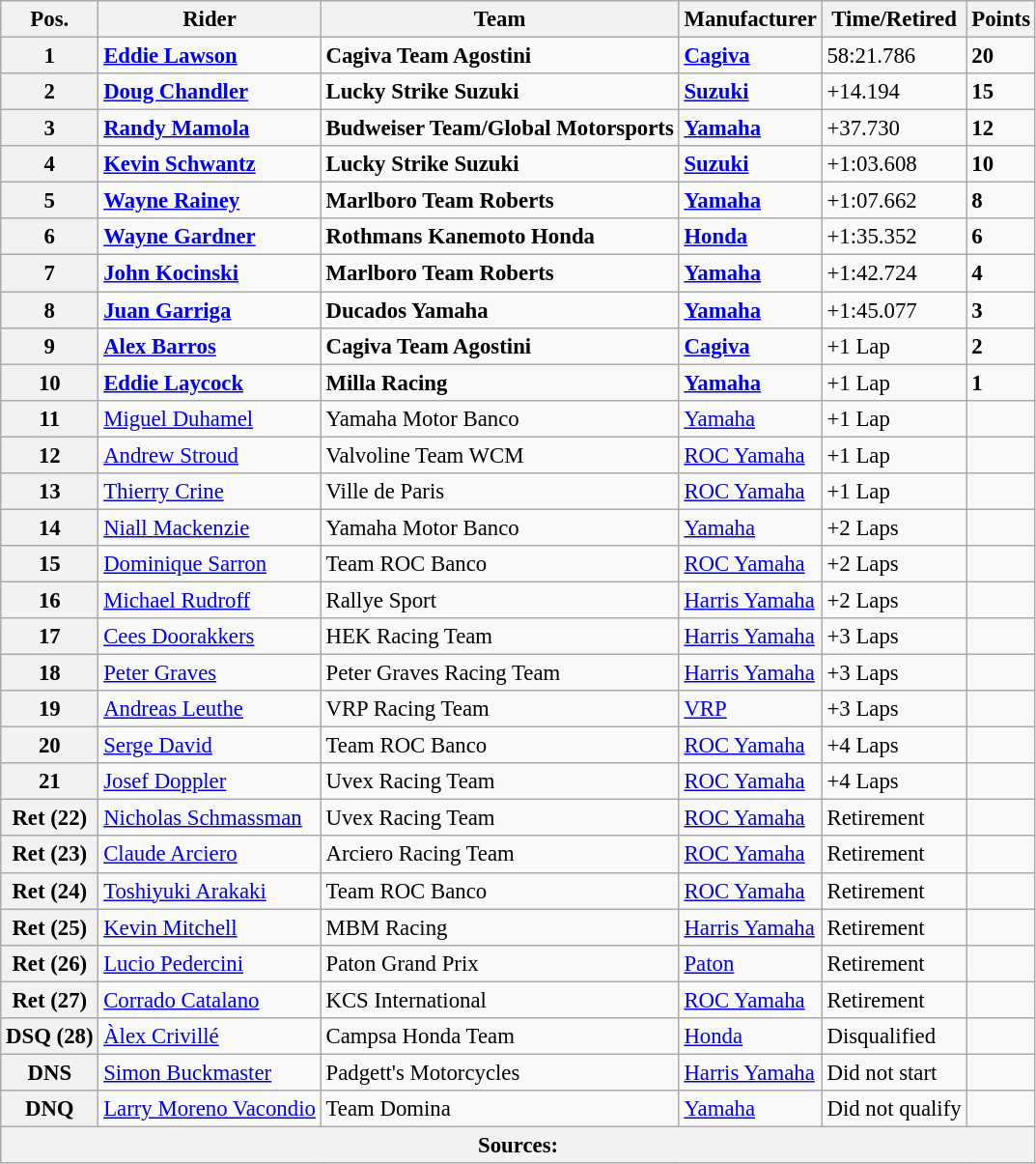<table class="wikitable" style="font-size: 95%;">
<tr>
<th>Pos.</th>
<th>Rider</th>
<th>Team</th>
<th>Manufacturer</th>
<th>Time/Retired</th>
<th>Points</th>
</tr>
<tr>
<th>1</th>
<td> <strong><a href='#'>Eddie Lawson</a></strong></td>
<td><strong>Cagiva Team Agostini</strong></td>
<td><strong><a href='#'>Cagiva</a></strong></td>
<td>58:21.786</td>
<td><strong>20</strong></td>
</tr>
<tr>
<th>2</th>
<td> <strong><a href='#'>Doug Chandler</a></strong></td>
<td><strong>Lucky Strike Suzuki</strong></td>
<td><strong><a href='#'>Suzuki</a></strong></td>
<td>+14.194</td>
<td><strong>15</strong></td>
</tr>
<tr>
<th>3</th>
<td> <strong><a href='#'>Randy Mamola</a></strong></td>
<td><strong>Budweiser Team/Global Motorsports</strong></td>
<td><strong><a href='#'>Yamaha</a></strong></td>
<td>+37.730</td>
<td><strong>12</strong></td>
</tr>
<tr>
<th>4</th>
<td> <strong><a href='#'>Kevin Schwantz</a></strong></td>
<td><strong>Lucky Strike Suzuki</strong></td>
<td><strong><a href='#'>Suzuki</a></strong></td>
<td>+1:03.608</td>
<td><strong>10</strong></td>
</tr>
<tr>
<th>5</th>
<td> <strong><a href='#'>Wayne Rainey</a></strong></td>
<td><strong>Marlboro Team Roberts</strong></td>
<td><strong><a href='#'>Yamaha</a></strong></td>
<td>+1:07.662</td>
<td><strong>8</strong></td>
</tr>
<tr>
<th>6</th>
<td> <strong><a href='#'>Wayne Gardner</a></strong></td>
<td><strong>Rothmans Kanemoto Honda</strong></td>
<td><strong><a href='#'>Honda</a></strong></td>
<td>+1:35.352</td>
<td><strong>6</strong></td>
</tr>
<tr>
<th>7</th>
<td> <strong><a href='#'>John Kocinski</a></strong></td>
<td><strong>Marlboro Team Roberts</strong></td>
<td><strong><a href='#'>Yamaha</a></strong></td>
<td>+1:42.724</td>
<td><strong>4</strong></td>
</tr>
<tr>
<th>8</th>
<td> <strong><a href='#'>Juan Garriga</a></strong></td>
<td><strong>Ducados Yamaha</strong></td>
<td><strong><a href='#'>Yamaha</a></strong></td>
<td>+1:45.077</td>
<td><strong>3</strong></td>
</tr>
<tr>
<th>9</th>
<td> <strong><a href='#'>Alex Barros</a></strong></td>
<td><strong>Cagiva Team Agostini</strong></td>
<td><strong><a href='#'>Cagiva</a></strong></td>
<td>+1 Lap</td>
<td><strong>2</strong></td>
</tr>
<tr>
<th>10</th>
<td> <strong><a href='#'>Eddie Laycock</a></strong></td>
<td><strong>Milla Racing</strong></td>
<td><strong><a href='#'>Yamaha</a></strong></td>
<td>+1 Lap</td>
<td><strong>1</strong></td>
</tr>
<tr>
<th>11</th>
<td> <a href='#'>Miguel Duhamel</a></td>
<td>Yamaha Motor Banco</td>
<td><a href='#'>Yamaha</a></td>
<td>+1 Lap</td>
<td></td>
</tr>
<tr>
<th>12</th>
<td> <a href='#'>Andrew Stroud</a></td>
<td>Valvoline Team WCM</td>
<td><a href='#'>ROC Yamaha</a></td>
<td>+1 Lap</td>
<td></td>
</tr>
<tr>
<th>13</th>
<td> <a href='#'>Thierry Crine</a></td>
<td>Ville de Paris</td>
<td><a href='#'>ROC Yamaha</a></td>
<td>+1 Lap</td>
<td></td>
</tr>
<tr>
<th>14</th>
<td> <a href='#'>Niall Mackenzie</a></td>
<td>Yamaha Motor Banco</td>
<td><a href='#'>Yamaha</a></td>
<td>+2 Laps</td>
<td></td>
</tr>
<tr>
<th>15</th>
<td> <a href='#'>Dominique Sarron</a></td>
<td>Team ROC Banco</td>
<td><a href='#'>ROC Yamaha</a></td>
<td>+2 Laps</td>
<td></td>
</tr>
<tr>
<th>16</th>
<td> <a href='#'>Michael Rudroff</a></td>
<td>Rallye Sport</td>
<td><a href='#'>Harris Yamaha</a></td>
<td>+2 Laps</td>
<td></td>
</tr>
<tr>
<th>17</th>
<td> <a href='#'>Cees Doorakkers</a></td>
<td>HEK Racing Team</td>
<td><a href='#'>Harris Yamaha</a></td>
<td>+3 Laps</td>
<td></td>
</tr>
<tr>
<th>18</th>
<td> <a href='#'>Peter Graves</a></td>
<td>Peter Graves Racing Team</td>
<td><a href='#'>Harris Yamaha</a></td>
<td>+3 Laps</td>
<td></td>
</tr>
<tr>
<th>19</th>
<td> <a href='#'>Andreas Leuthe</a></td>
<td>VRP Racing Team</td>
<td><a href='#'>VRP</a></td>
<td>+3 Laps</td>
<td></td>
</tr>
<tr>
<th>20</th>
<td> <a href='#'>Serge David</a></td>
<td>Team ROC Banco</td>
<td><a href='#'>ROC Yamaha</a></td>
<td>+4 Laps</td>
<td></td>
</tr>
<tr>
<th>21</th>
<td> <a href='#'>Josef Doppler</a></td>
<td>Uvex Racing Team</td>
<td><a href='#'>ROC Yamaha</a></td>
<td>+4 Laps</td>
<td></td>
</tr>
<tr>
<th>Ret (22)</th>
<td> <a href='#'>Nicholas Schmassman</a></td>
<td>Uvex Racing Team</td>
<td><a href='#'>ROC Yamaha</a></td>
<td>Retirement</td>
<td></td>
</tr>
<tr>
<th>Ret (23)</th>
<td> <a href='#'>Claude Arciero</a></td>
<td>Arciero Racing Team</td>
<td><a href='#'>ROC Yamaha</a></td>
<td>Retirement</td>
<td></td>
</tr>
<tr>
<th>Ret (24)</th>
<td> <a href='#'>Toshiyuki Arakaki</a></td>
<td>Team ROC Banco</td>
<td><a href='#'>ROC Yamaha</a></td>
<td>Retirement</td>
<td></td>
</tr>
<tr>
<th>Ret (25)</th>
<td> <a href='#'>Kevin Mitchell</a></td>
<td>MBM Racing</td>
<td><a href='#'>Harris Yamaha</a></td>
<td>Retirement</td>
<td></td>
</tr>
<tr>
<th>Ret (26)</th>
<td> <a href='#'>Lucio Pedercini</a></td>
<td>Paton Grand Prix</td>
<td><a href='#'>Paton</a></td>
<td>Retirement</td>
<td></td>
</tr>
<tr>
<th>Ret (27)</th>
<td> <a href='#'>Corrado Catalano</a></td>
<td>KCS International</td>
<td><a href='#'>ROC Yamaha</a></td>
<td>Retirement</td>
<td></td>
</tr>
<tr>
<th>DSQ (28)</th>
<td> <a href='#'>Àlex Crivillé</a></td>
<td>Campsa Honda Team</td>
<td><a href='#'>Honda</a></td>
<td>Disqualified</td>
<td></td>
</tr>
<tr>
<th>DNS</th>
<td> <a href='#'>Simon Buckmaster</a></td>
<td>Padgett's Motorcycles</td>
<td><a href='#'>Harris Yamaha</a></td>
<td>Did not start</td>
<td></td>
</tr>
<tr>
<th>DNQ</th>
<td> <a href='#'>Larry Moreno Vacondio</a></td>
<td>Team Domina</td>
<td><a href='#'>Yamaha</a></td>
<td>Did not qualify</td>
<td></td>
</tr>
<tr>
<th colspan=8>Sources:</th>
</tr>
</table>
